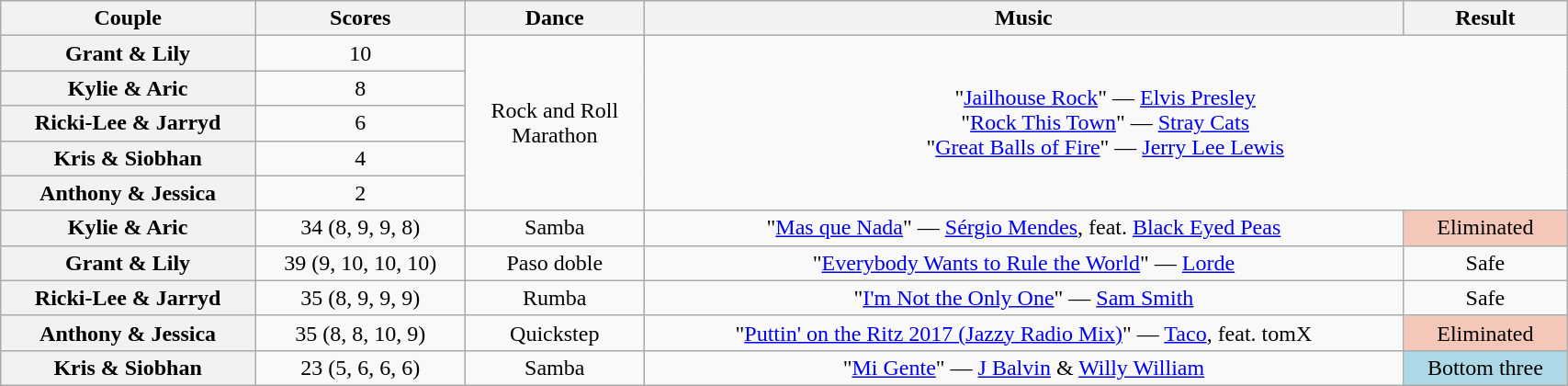<table class="wikitable sortable" style="text-align:center; width: 90%">
<tr>
<th scope="col">Couple</th>
<th scope="col">Scores</th>
<th scope="col" class="unsortable">Dance</th>
<th scope="col" class="unsortable">Music</th>
<th scope="col" class="unsortable">Result</th>
</tr>
<tr>
<th scope="row">Grant & Lily</th>
<td>10</td>
<td rowspan="5">Rock and Roll<br>Marathon</td>
<td colspan="2" rowspan="5">"<a href='#'>Jailhouse Rock</a>" — <a href='#'>Elvis Presley</a><br>"<a href='#'>Rock This Town</a>" — <a href='#'>Stray Cats</a><br>"<a href='#'>Great Balls of Fire</a>" — <a href='#'>Jerry Lee Lewis</a></td>
</tr>
<tr>
<th scope="row">Kylie & Aric</th>
<td>8</td>
</tr>
<tr>
<th scope="row">Ricki-Lee & Jarryd</th>
<td>6</td>
</tr>
<tr>
<th scope="row">Kris & Siobhan</th>
<td>4</td>
</tr>
<tr>
<th scope="row">Anthony & Jessica</th>
<td>2</td>
</tr>
<tr>
<th scope="row">Kylie & Aric</th>
<td>34 (8, 9, 9, 8)</td>
<td>Samba</td>
<td>"<a href='#'>Mas que Nada</a>" — <a href='#'>Sérgio Mendes</a>, feat. <a href='#'>Black Eyed Peas</a></td>
<td bgcolor="f4c7b8">Eliminated</td>
</tr>
<tr>
<th scope="row">Grant & Lily</th>
<td>39 (9, 10, 10, 10)</td>
<td>Paso doble</td>
<td>"<a href='#'>Everybody Wants to Rule the World</a>" — <a href='#'>Lorde</a></td>
<td>Safe</td>
</tr>
<tr>
<th scope="row">Ricki-Lee & Jarryd</th>
<td>35 (8, 9, 9, 9)</td>
<td>Rumba</td>
<td>"<a href='#'>I'm Not the Only One</a>" — <a href='#'>Sam Smith</a></td>
<td>Safe</td>
</tr>
<tr>
<th scope="row">Anthony & Jessica</th>
<td>35 (8, 8, 10, 9)</td>
<td>Quickstep</td>
<td>"<a href='#'>Puttin' on the Ritz 2017 (Jazzy Radio Mix)</a>" — <a href='#'>Taco</a>, feat. tomX</td>
<td bgcolor="f4c7b8">Eliminated</td>
</tr>
<tr>
<th scope="row">Kris & Siobhan</th>
<td>23 (5, 6, 6, 6)</td>
<td>Samba</td>
<td>"<a href='#'>Mi Gente</a>" — <a href='#'>J Balvin</a> & <a href='#'>Willy William</a></td>
<td bgcolor="lightblue">Bottom three</td>
</tr>
</table>
